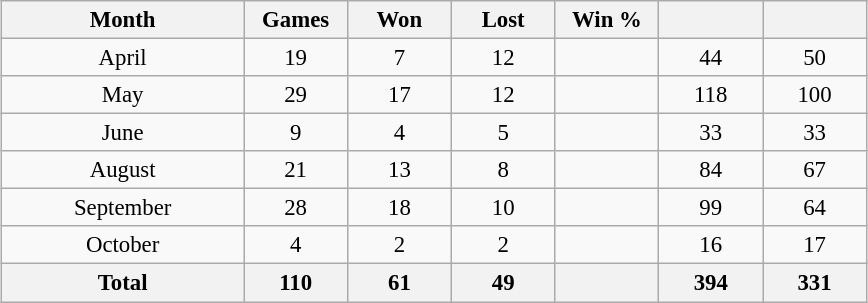<table class="wikitable" style="margin:1em auto; font-size:95%; text-align:center; width:38em;">
<tr>
<th width="28%">Month</th>
<th width="12%">Games</th>
<th width="12%">Won</th>
<th width="12%">Lost</th>
<th width="12%">Win %</th>
<th width="12%"></th>
<th width="12%"></th>
</tr>
<tr>
<td>April</td>
<td>19</td>
<td>7</td>
<td>12</td>
<td></td>
<td>44</td>
<td>50</td>
</tr>
<tr>
<td>May</td>
<td>29</td>
<td>17</td>
<td>12</td>
<td></td>
<td>118</td>
<td>100</td>
</tr>
<tr>
<td>June</td>
<td>9</td>
<td>4</td>
<td>5</td>
<td></td>
<td>33</td>
<td>33</td>
</tr>
<tr>
<td>August</td>
<td>21</td>
<td>13</td>
<td>8</td>
<td></td>
<td>84</td>
<td>67</td>
</tr>
<tr>
<td>September</td>
<td>28</td>
<td>18</td>
<td>10</td>
<td></td>
<td>99</td>
<td>64</td>
</tr>
<tr>
<td>October</td>
<td>4</td>
<td>2</td>
<td>2</td>
<td></td>
<td>16</td>
<td>17</td>
</tr>
<tr>
<th>Total</th>
<th>110</th>
<th>61</th>
<th>49</th>
<th></th>
<th>394</th>
<th>331</th>
</tr>
</table>
